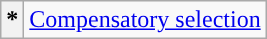<table class=wikitable>
<tr>
<th>*</th>
<td><a href='#'>Compensatory selection</a></td>
</tr>
</table>
